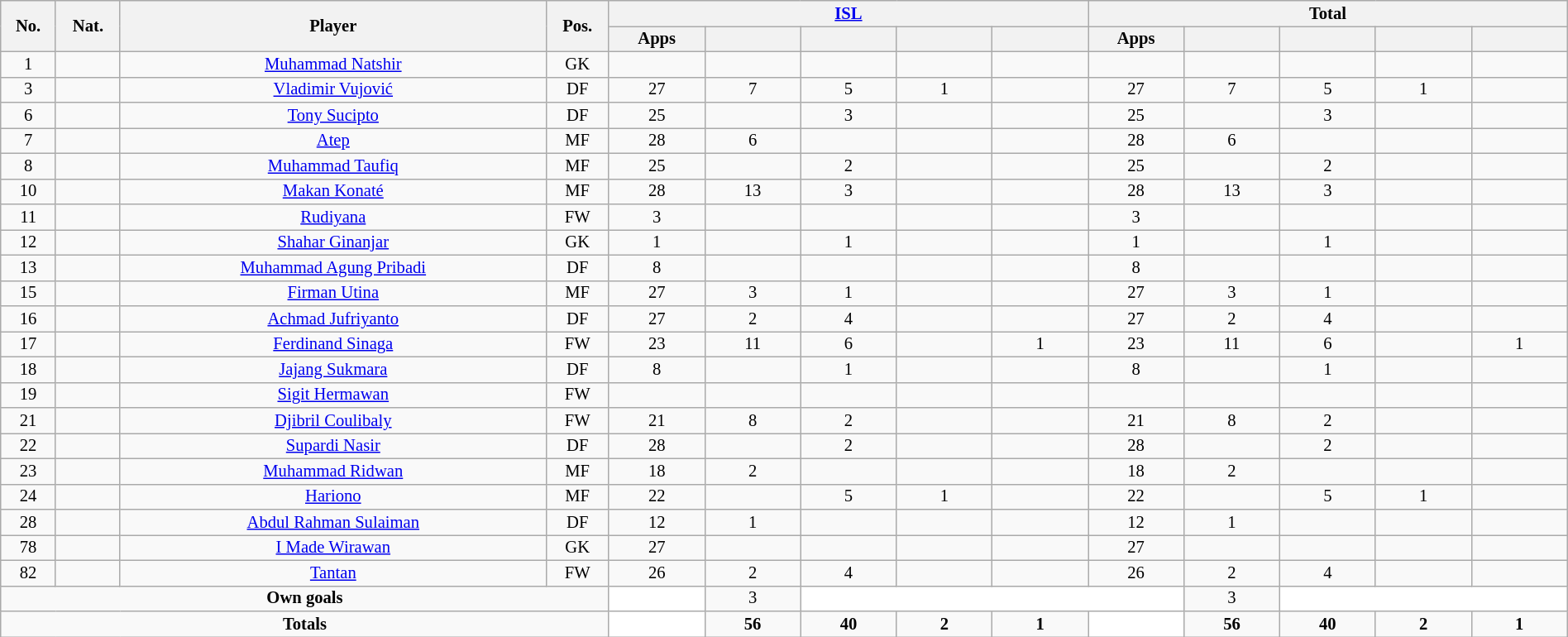<table class="wikitable sortable alternance"  style="font-size:86%; text-align:center; line-height:14px; width:100%;">
<tr>
<th rowspan=2 style="width:10px;"><strong>No.</strong></th>
<th rowspan=2 style="width:10px;"><strong>Nat.</strong></th>
<th rowspan=2 scope=col style="width:200px;"><strong>Player</strong></th>
<th rowspan=2 style="width:10px;"><strong>Pos.</strong></th>
<th colspan=5><strong><a href='#'>ISL</a></strong></th>
<th colspan=5><strong>Total</strong></th>
</tr>
<tr style="text-align:center;">
<th width=40><strong>Apps</strong></th>
<th width=40></th>
<th width=40></th>
<th width=40></th>
<th width=40></th>
<th width=40><strong>Apps</strong></th>
<th width=40></th>
<th width=40></th>
<th width=40></th>
<th width=40></th>
</tr>
<tr>
<td>1</td>
<td></td>
<td><a href='#'>Muhammad Natshir</a></td>
<td>GK</td>
<td></td>
<td></td>
<td></td>
<td></td>
<td></td>
<td></td>
<td></td>
<td></td>
<td></td>
<td></td>
</tr>
<tr>
<td>3</td>
<td></td>
<td><a href='#'>Vladimir Vujović</a></td>
<td>DF</td>
<td>27</td>
<td>7</td>
<td>5</td>
<td>1</td>
<td></td>
<td>27</td>
<td>7</td>
<td>5</td>
<td>1</td>
<td></td>
</tr>
<tr>
<td>6</td>
<td></td>
<td><a href='#'>Tony Sucipto</a></td>
<td>DF</td>
<td>25</td>
<td></td>
<td>3</td>
<td></td>
<td></td>
<td>25</td>
<td></td>
<td>3</td>
<td></td>
<td></td>
</tr>
<tr>
<td>7</td>
<td></td>
<td><a href='#'>Atep</a></td>
<td>MF</td>
<td>28</td>
<td>6</td>
<td></td>
<td></td>
<td></td>
<td>28</td>
<td>6</td>
<td></td>
<td></td>
<td></td>
</tr>
<tr>
<td>8</td>
<td></td>
<td><a href='#'>Muhammad Taufiq</a></td>
<td>MF</td>
<td>25</td>
<td></td>
<td>2</td>
<td></td>
<td></td>
<td>25</td>
<td></td>
<td>2</td>
<td></td>
<td></td>
</tr>
<tr>
<td>10</td>
<td></td>
<td><a href='#'>Makan Konaté</a></td>
<td>MF</td>
<td>28</td>
<td>13</td>
<td>3</td>
<td></td>
<td></td>
<td>28</td>
<td>13</td>
<td>3</td>
<td></td>
<td></td>
</tr>
<tr>
<td>11</td>
<td></td>
<td><a href='#'>Rudiyana</a></td>
<td>FW</td>
<td>3</td>
<td></td>
<td></td>
<td></td>
<td></td>
<td>3</td>
<td></td>
<td></td>
<td></td>
<td></td>
</tr>
<tr>
<td>12</td>
<td></td>
<td><a href='#'>Shahar Ginanjar</a></td>
<td>GK</td>
<td>1</td>
<td></td>
<td>1</td>
<td></td>
<td></td>
<td>1</td>
<td></td>
<td>1</td>
<td></td>
<td></td>
</tr>
<tr>
<td>13</td>
<td></td>
<td><a href='#'>Muhammad Agung Pribadi</a></td>
<td>DF</td>
<td>8</td>
<td></td>
<td></td>
<td></td>
<td></td>
<td>8</td>
<td></td>
<td></td>
<td></td>
<td></td>
</tr>
<tr>
<td>15</td>
<td></td>
<td><a href='#'>Firman Utina</a></td>
<td>MF</td>
<td>27</td>
<td>3</td>
<td>1</td>
<td></td>
<td></td>
<td>27</td>
<td>3</td>
<td>1</td>
<td></td>
<td></td>
</tr>
<tr>
<td>16</td>
<td></td>
<td><a href='#'>Achmad Jufriyanto</a></td>
<td>DF</td>
<td>27</td>
<td>2</td>
<td>4</td>
<td></td>
<td></td>
<td>27</td>
<td>2</td>
<td>4</td>
<td></td>
<td></td>
</tr>
<tr>
<td>17</td>
<td></td>
<td><a href='#'>Ferdinand Sinaga</a></td>
<td>FW</td>
<td>23</td>
<td>11</td>
<td>6</td>
<td></td>
<td>1</td>
<td>23</td>
<td>11</td>
<td>6</td>
<td></td>
<td>1</td>
</tr>
<tr>
<td>18</td>
<td></td>
<td><a href='#'>Jajang Sukmara</a></td>
<td>DF</td>
<td>8</td>
<td></td>
<td>1</td>
<td></td>
<td></td>
<td>8</td>
<td></td>
<td>1</td>
<td></td>
<td></td>
</tr>
<tr>
<td>19</td>
<td></td>
<td><a href='#'>Sigit Hermawan</a></td>
<td>FW</td>
<td></td>
<td></td>
<td></td>
<td></td>
<td></td>
<td></td>
<td></td>
<td></td>
<td></td>
<td></td>
</tr>
<tr>
<td>21</td>
<td></td>
<td><a href='#'>Djibril Coulibaly</a></td>
<td>FW</td>
<td>21</td>
<td>8</td>
<td>2</td>
<td></td>
<td></td>
<td>21</td>
<td>8</td>
<td>2</td>
<td></td>
<td></td>
</tr>
<tr>
<td>22</td>
<td></td>
<td><a href='#'>Supardi Nasir</a></td>
<td>DF</td>
<td>28</td>
<td></td>
<td>2</td>
<td></td>
<td></td>
<td>28</td>
<td></td>
<td>2</td>
<td></td>
<td></td>
</tr>
<tr>
<td>23</td>
<td></td>
<td><a href='#'>Muhammad Ridwan</a></td>
<td>MF</td>
<td>18</td>
<td>2</td>
<td></td>
<td></td>
<td></td>
<td>18</td>
<td>2</td>
<td></td>
<td></td>
<td></td>
</tr>
<tr>
<td>24</td>
<td></td>
<td><a href='#'>Hariono</a></td>
<td>MF</td>
<td>22</td>
<td></td>
<td>5</td>
<td>1</td>
<td></td>
<td>22</td>
<td></td>
<td>5</td>
<td>1</td>
<td></td>
</tr>
<tr>
<td>28</td>
<td></td>
<td><a href='#'>Abdul Rahman Sulaiman</a></td>
<td>DF</td>
<td>12</td>
<td>1</td>
<td></td>
<td></td>
<td></td>
<td>12</td>
<td>1</td>
<td></td>
<td></td>
<td></td>
</tr>
<tr>
<td>78</td>
<td></td>
<td><a href='#'>I Made Wirawan</a></td>
<td>GK</td>
<td>27</td>
<td></td>
<td></td>
<td></td>
<td></td>
<td>27</td>
<td></td>
<td></td>
<td></td>
<td></td>
</tr>
<tr>
<td>82</td>
<td></td>
<td><a href='#'>Tantan</a></td>
<td>FW</td>
<td>26</td>
<td>2</td>
<td>4</td>
<td></td>
<td></td>
<td>26</td>
<td>2</td>
<td>4</td>
<td></td>
<td></td>
</tr>
<tr class="sortbottom">
<td colspan=4><strong>Own goals</strong></td>
<td ! style="background:white; text-align: center;"></td>
<td>3</td>
<td ! colspan=4 style="background:white; text-align: center;"></td>
<td>3</td>
<td ! colspan=3 style="background:white; text-align: center;"></td>
</tr>
<tr class="sortbottom">
<td colspan=4><strong>Totals</strong></td>
<td ! style="background:white; text-align: center;"></td>
<td><strong>56</strong></td>
<td><strong>40</strong></td>
<td><strong>2</strong></td>
<td><strong>1</strong></td>
<td ! rowspan=2 style="background:white; text-align: center;"></td>
<td><strong>56</strong></td>
<td><strong>40</strong></td>
<td><strong>2</strong></td>
<td><strong>1</strong></td>
</tr>
</table>
